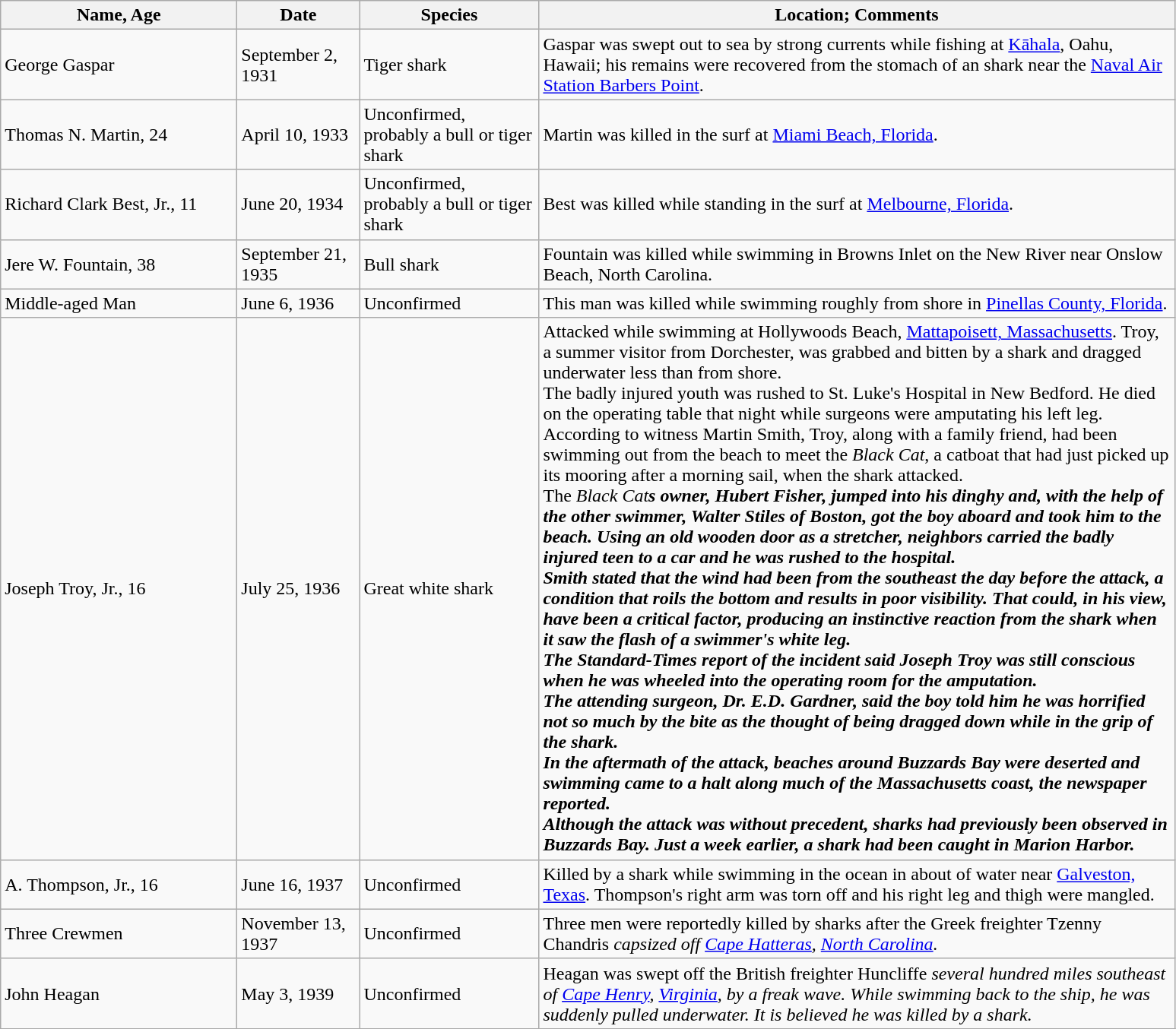<table class="wikitable">
<tr>
<th width="200">Name, Age</th>
<th width="100">Date</th>
<th width="150">Species</th>
<th width="550">Location; Comments</th>
</tr>
<tr>
<td>George Gaspar</td>
<td>September 2, 1931</td>
<td>Tiger shark</td>
<td>Gaspar was swept out to sea by strong currents while fishing at <a href='#'>Kāhala</a>, Oahu, Hawaii; his remains were recovered from the stomach of an  shark near the <a href='#'>Naval Air Station Barbers Point</a>.</td>
</tr>
<tr>
<td>Thomas N. Martin, 24</td>
<td>April 10, 1933</td>
<td>Unconfirmed, probably a bull or tiger shark</td>
<td>Martin was killed in the surf at <a href='#'>Miami Beach, Florida</a>.</td>
</tr>
<tr>
<td>Richard Clark Best, Jr., 11</td>
<td>June 20, 1934</td>
<td>Unconfirmed, probably a bull or tiger shark</td>
<td>Best was killed while standing in the surf at <a href='#'>Melbourne, Florida</a>.</td>
</tr>
<tr>
<td>Jere W. Fountain, 38</td>
<td>September 21, 1935</td>
<td>Bull shark</td>
<td>Fountain was killed while swimming in Browns Inlet on the New River near Onslow Beach, North Carolina.</td>
</tr>
<tr>
<td>Middle-aged Man</td>
<td>June 6, 1936</td>
<td>Unconfirmed</td>
<td>This man was killed while swimming roughly  from shore in <a href='#'>Pinellas County, Florida</a>.</td>
</tr>
<tr>
<td>Joseph Troy, Jr., 16</td>
<td>July 25, 1936</td>
<td>Great white shark</td>
<td>Attacked while swimming at Hollywoods Beach, <a href='#'>Mattapoisett, Massachusetts</a>. Troy, a summer visitor from Dorchester, was grabbed and bitten by a  shark and dragged underwater less than  from shore.<br>The badly injured youth was rushed to St. Luke's Hospital in New Bedford. He died on the operating table that night while surgeons were amputating his left leg.<br>According to witness Martin Smith, Troy, along with a family friend, had been swimming out from the beach to meet the <em>Black Cat</em>, a catboat that had just picked up its mooring after a morning sail, when the shark attacked.<br>The <em>Black Cat<strong>s owner, Hubert Fisher, jumped into his dinghy and, with the help of the other swimmer, Walter Stiles of Boston, got the boy aboard and took him to the beach. Using an old wooden door as a stretcher, neighbors carried the badly injured teen to a car and he was rushed to the hospital.<br>Smith stated that the wind had been from the southeast the day before the attack, a condition that roils the bottom and results in poor visibility. That could, in his view, have been a critical factor, producing an instinctive reaction from the shark when it saw the flash of a swimmer's white leg.<br>The Standard-Times report of the incident said Joseph Troy was still conscious when he was wheeled into the operating room for the amputation.<br>The attending surgeon, Dr. E.D. Gardner, said the boy told him he was horrified not so much by the bite as the thought of being dragged down while in the grip of the shark.<br>In the aftermath of the attack, beaches around Buzzards Bay were deserted and swimming came to a halt along much of the Massachusetts coast, the newspaper reported.<br>Although the attack was without precedent, sharks had previously been observed in Buzzards Bay. Just a week earlier, a  shark had been caught in Marion Harbor.</td>
</tr>
<tr>
<td>A. Thompson, Jr., 16</td>
<td>June 16, 1937</td>
<td>Unconfirmed</td>
<td>Killed by a shark while swimming in the ocean in about  of water near <a href='#'>Galveston, Texas</a>. Thompson's right arm was torn off and his right leg and thigh were mangled.</td>
</tr>
<tr>
<td>Three Crewmen</td>
<td>November 13, 1937</td>
<td>Unconfirmed</td>
<td>Three men were reportedly killed by sharks after the Greek freighter </em>Tzenny Chandris<em> capsized off <a href='#'>Cape Hatteras</a>, <a href='#'>North Carolina</a>.</td>
</tr>
<tr>
<td>John Heagan</td>
<td>May 3, 1939</td>
<td>Unconfirmed</td>
<td>Heagan was swept off the British freighter </em>Huncliffe<em> several hundred miles southeast of <a href='#'>Cape Henry</a>, <a href='#'>Virginia</a>, by a freak wave. While swimming back to the ship, he was suddenly pulled underwater. It is believed he was killed by a shark.</td>
</tr>
<tr>
</tr>
</table>
